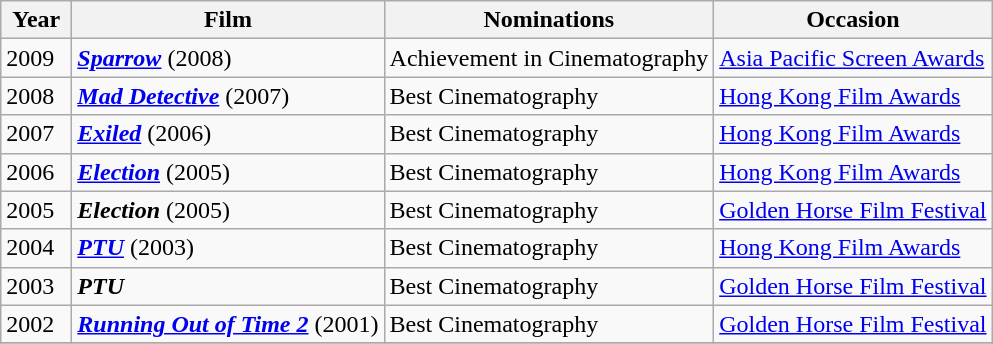<table class="wikitable">
<tr>
<th align="left" valign="top" width="40">Year</th>
<th align="left" valign="top">Film</th>
<th align="left" valign="top">Nominations</th>
<th align="left" valign="top">Occasion</th>
</tr>
<tr>
<td align="left" valign="top">2009</td>
<td align="left" valign="top"><strong><em><a href='#'>Sparrow</a></em></strong> (2008)</td>
<td align="left" valign="top">Achievement in Cinematography</td>
<td align="left" valign="top"><a href='#'>Asia Pacific Screen Awards</a></td>
</tr>
<tr>
<td align="left" valign="top">2008</td>
<td align="left" valign="top"><strong><em><a href='#'>Mad Detective</a></em></strong> (2007)</td>
<td align="left" valign="top">Best Cinematography</td>
<td align="left" valign="top"><a href='#'>Hong Kong Film Awards</a></td>
</tr>
<tr>
<td align="left" valign="top">2007</td>
<td align="left" valign="top"><strong><em><a href='#'>Exiled</a></em></strong> (2006)</td>
<td align="left" valign="top">Best Cinematography</td>
<td align="left" valign="top"><a href='#'>Hong Kong Film Awards</a></td>
</tr>
<tr>
<td align="left" valign="top">2006</td>
<td align="left" valign="top"><strong><em><a href='#'>Election</a></em></strong> (2005)</td>
<td align="left" valign="top">Best Cinematography</td>
<td align="left" valign="top"><a href='#'>Hong Kong Film Awards</a></td>
</tr>
<tr>
<td align="left" valign="top">2005</td>
<td align="left" valign="top"><strong><em>Election</em></strong> (2005)</td>
<td align="left" valign="top">Best Cinematography</td>
<td align="left" valign="top"><a href='#'>Golden Horse Film Festival</a></td>
</tr>
<tr>
<td align="left" valign="top">2004</td>
<td align="left" valign="top"><strong><em><a href='#'>PTU</a></em></strong> (2003)</td>
<td align="left" valign="top">Best Cinematography</td>
<td align="left" valign="top"><a href='#'>Hong Kong Film Awards</a></td>
</tr>
<tr>
<td align="left" valign="top">2003</td>
<td align="left" valign="top"><strong><em>PTU</em></strong></td>
<td align="left" valign="top">Best Cinematography</td>
<td align="left" valign="top"><a href='#'>Golden Horse Film Festival</a></td>
</tr>
<tr>
<td align="left" valign="top">2002</td>
<td align="left" valign="top"><strong><em><a href='#'>Running Out of Time 2</a></em></strong> (2001)</td>
<td align="left" valign="top">Best Cinematography</td>
<td align="left" valign="top"><a href='#'>Golden Horse Film Festival</a></td>
</tr>
<tr>
</tr>
</table>
